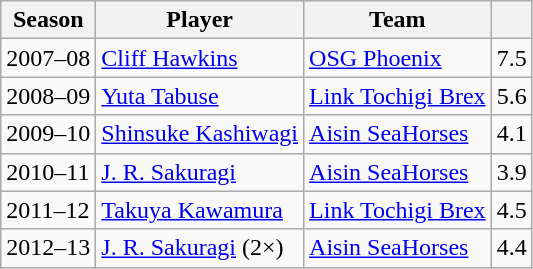<table class="wikitable sortable">
<tr>
<th>Season</th>
<th>Player</th>
<th>Team</th>
<th></th>
</tr>
<tr>
<td>2007–08</td>
<td> <a href='#'>Cliff Hawkins</a></td>
<td><a href='#'>OSG Phoenix</a></td>
<td>7.5</td>
</tr>
<tr>
<td>2008–09</td>
<td> <a href='#'>Yuta Tabuse</a></td>
<td><a href='#'>Link Tochigi Brex</a></td>
<td>5.6</td>
</tr>
<tr>
<td>2009–10</td>
<td> <a href='#'>Shinsuke Kashiwagi</a></td>
<td><a href='#'>Aisin SeaHorses</a></td>
<td>4.1</td>
</tr>
<tr>
<td>2010–11</td>
<td> <a href='#'>J. R. Sakuragi</a></td>
<td><a href='#'>Aisin SeaHorses</a></td>
<td>3.9</td>
</tr>
<tr>
<td>2011–12</td>
<td> <a href='#'>Takuya Kawamura</a></td>
<td><a href='#'>Link Tochigi Brex</a></td>
<td>4.5</td>
</tr>
<tr>
<td>2012–13</td>
<td> <a href='#'>J. R. Sakuragi</a> (2×)</td>
<td><a href='#'>Aisin SeaHorses</a></td>
<td>4.4</td>
</tr>
</table>
